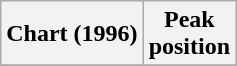<table class="wikitable sortable">
<tr>
<th align="left">Chart (1996)</th>
<th align="center">Peak<br>position</th>
</tr>
<tr>
</tr>
</table>
